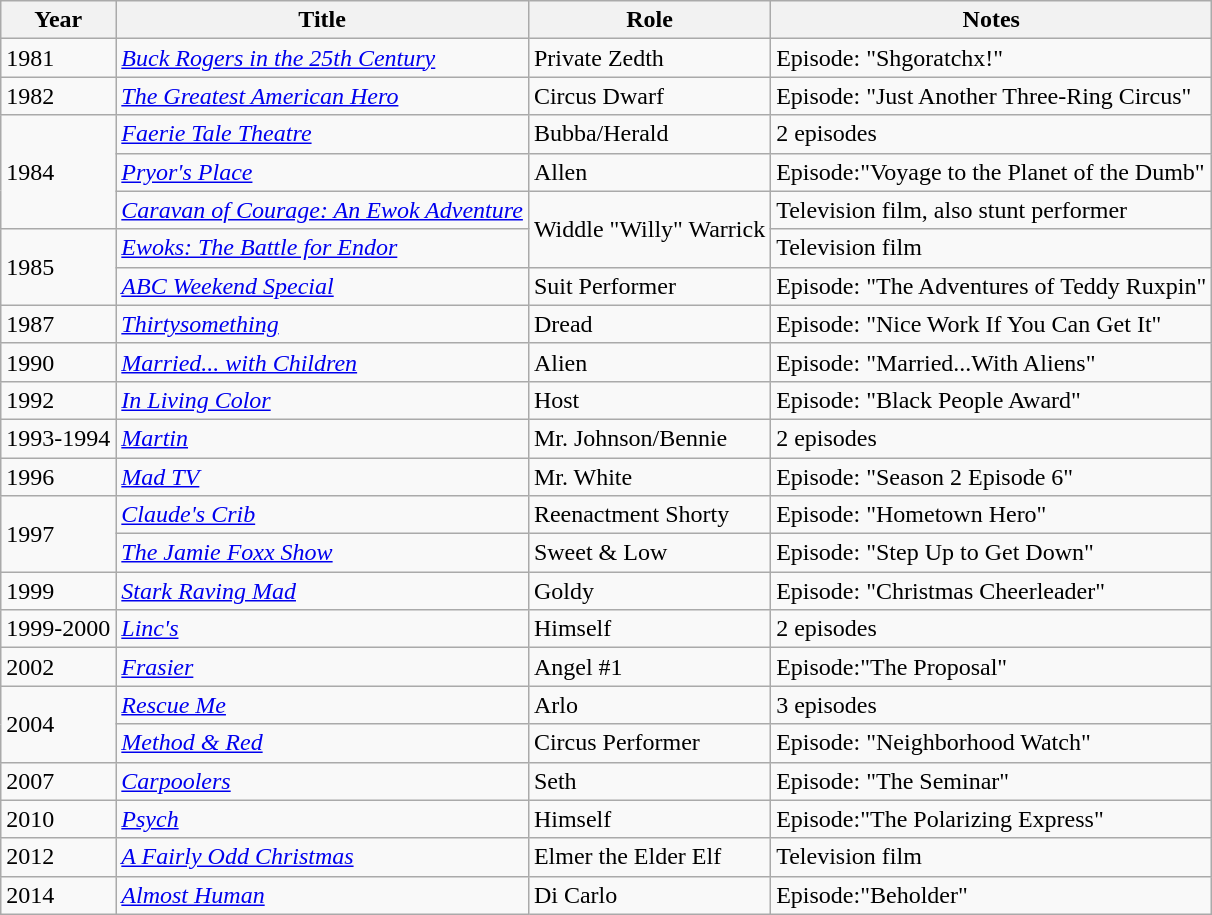<table class="wikitable sortable">
<tr>
<th>Year</th>
<th>Title</th>
<th>Role</th>
<th class="unsortable">Notes</th>
</tr>
<tr>
<td>1981</td>
<td><em><a href='#'>Buck Rogers in the 25th Century</a></em></td>
<td>Private Zedth</td>
<td>Episode: "Shgoratchx!"</td>
</tr>
<tr>
<td>1982</td>
<td><em><a href='#'>The Greatest American Hero</a></em></td>
<td>Circus Dwarf</td>
<td>Episode: "Just Another Three-Ring Circus"</td>
</tr>
<tr>
<td rowspan="3">1984</td>
<td><em><a href='#'>Faerie Tale Theatre</a></em></td>
<td>Bubba/Herald</td>
<td>2 episodes</td>
</tr>
<tr>
<td><em><a href='#'>Pryor's Place</a></em></td>
<td>Allen</td>
<td>Episode:"Voyage to the Planet of the Dumb"</td>
</tr>
<tr>
<td><em><a href='#'>Caravan of Courage: An Ewok Adventure</a></em></td>
<td rowspan="2">Widdle "Willy" Warrick</td>
<td>Television film, also stunt performer</td>
</tr>
<tr>
<td rowspan="2">1985</td>
<td><em><a href='#'>Ewoks: The Battle for Endor</a></em></td>
<td>Television film</td>
</tr>
<tr>
<td><em><a href='#'>ABC Weekend Special</a></em></td>
<td>Suit Performer</td>
<td>Episode: "The Adventures of Teddy Ruxpin"</td>
</tr>
<tr>
<td>1987</td>
<td><em><a href='#'>Thirtysomething</a></em></td>
<td>Dread</td>
<td>Episode: "Nice Work If You Can Get It"</td>
</tr>
<tr>
<td>1990</td>
<td><em><a href='#'>Married... with Children</a></em></td>
<td>Alien</td>
<td>Episode: "Married...With Aliens"</td>
</tr>
<tr>
<td>1992</td>
<td><em><a href='#'>In Living Color</a></em></td>
<td>Host</td>
<td>Episode: "Black People Award"</td>
</tr>
<tr>
<td>1993-1994</td>
<td><em><a href='#'>Martin</a></em></td>
<td>Mr. Johnson/Bennie</td>
<td>2 episodes</td>
</tr>
<tr>
<td>1996</td>
<td><em><a href='#'>Mad TV</a></em></td>
<td>Mr. White</td>
<td>Episode: "Season 2 Episode 6"</td>
</tr>
<tr>
<td rowspan="2">1997</td>
<td><em><a href='#'>Claude's Crib</a></em></td>
<td>Reenactment Shorty</td>
<td>Episode: "Hometown Hero"</td>
</tr>
<tr>
<td><em><a href='#'>The Jamie Foxx Show</a></em></td>
<td>Sweet & Low</td>
<td>Episode: "Step Up to Get Down"</td>
</tr>
<tr>
<td>1999</td>
<td><em><a href='#'>Stark Raving Mad</a></em></td>
<td>Goldy</td>
<td>Episode: "Christmas Cheerleader"</td>
</tr>
<tr>
<td>1999-2000</td>
<td><em><a href='#'>Linc's</a></em></td>
<td>Himself</td>
<td>2 episodes</td>
</tr>
<tr>
<td>2002</td>
<td><em><a href='#'>Frasier</a></em></td>
<td>Angel #1</td>
<td>Episode:"The Proposal"</td>
</tr>
<tr>
<td rowspan="2">2004</td>
<td><em><a href='#'>Rescue Me</a></em></td>
<td>Arlo</td>
<td>3 episodes</td>
</tr>
<tr>
<td><em><a href='#'>Method & Red</a></em></td>
<td>Circus Performer</td>
<td>Episode: "Neighborhood Watch"</td>
</tr>
<tr>
<td>2007</td>
<td><em><a href='#'>Carpoolers</a></em></td>
<td>Seth</td>
<td>Episode: "The Seminar"</td>
</tr>
<tr>
<td>2010</td>
<td><em><a href='#'>Psych</a></em></td>
<td>Himself</td>
<td>Episode:"The Polarizing Express"</td>
</tr>
<tr>
<td>2012</td>
<td><em><a href='#'>A Fairly Odd Christmas</a></em></td>
<td>Elmer the Elder Elf</td>
<td>Television film</td>
</tr>
<tr>
<td>2014</td>
<td><em><a href='#'>Almost Human</a></em></td>
<td>Di Carlo</td>
<td>Episode:"Beholder"</td>
</tr>
</table>
